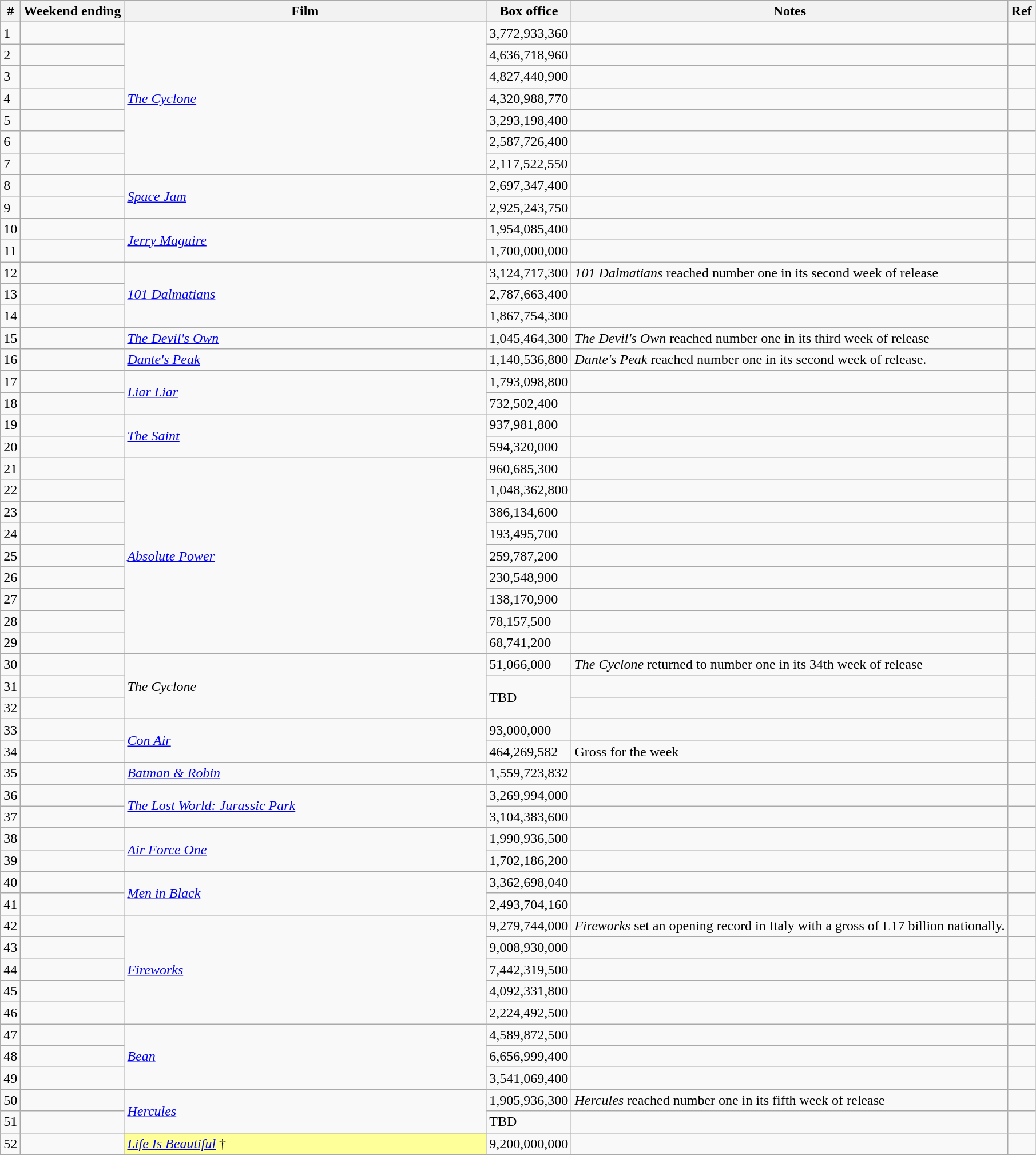<table class="wikitable sortable">
<tr>
<th abbr="Week">#</th>
<th abbr="Date">Weekend ending</th>
<th width="35%">Film</th>
<th abbr="Box Office">Box office</th>
<th>Notes</th>
<th>Ref</th>
</tr>
<tr>
<td>1</td>
<td></td>
<td rowspan="7"><em><a href='#'>The Cyclone</a></em></td>
<td>3,772,933,360</td>
<td></td>
<td></td>
</tr>
<tr>
<td>2</td>
<td></td>
<td>4,636,718,960</td>
<td></td>
<td></td>
</tr>
<tr>
<td>3</td>
<td></td>
<td>4,827,440,900</td>
<td></td>
<td></td>
</tr>
<tr>
<td>4</td>
<td></td>
<td>4,320,988,770</td>
<td></td>
<td></td>
</tr>
<tr>
<td>5</td>
<td></td>
<td>3,293,198,400</td>
<td></td>
<td></td>
</tr>
<tr>
<td>6</td>
<td></td>
<td>2,587,726,400</td>
<td></td>
<td></td>
</tr>
<tr>
<td>7</td>
<td></td>
<td>2,117,522,550</td>
<td></td>
<td></td>
</tr>
<tr>
<td>8</td>
<td></td>
<td rowspan="2"><em><a href='#'>Space Jam</a></em></td>
<td>2,697,347,400</td>
<td></td>
<td></td>
</tr>
<tr>
<td>9</td>
<td></td>
<td>2,925,243,750</td>
<td></td>
<td></td>
</tr>
<tr>
<td>10</td>
<td></td>
<td rowspan="2"><em><a href='#'>Jerry Maguire</a></em></td>
<td>1,954,085,400</td>
<td></td>
<td></td>
</tr>
<tr>
<td>11</td>
<td></td>
<td>1,700,000,000</td>
<td></td>
<td></td>
</tr>
<tr>
<td>12</td>
<td></td>
<td rowspan="3"><em><a href='#'>101 Dalmatians</a></em></td>
<td>3,124,717,300</td>
<td><em>101 Dalmatians</em> reached number one in its second week of release</td>
<td></td>
</tr>
<tr>
<td>13</td>
<td></td>
<td>2,787,663,400</td>
<td></td>
<td></td>
</tr>
<tr>
<td>14</td>
<td></td>
<td>1,867,754,300</td>
<td></td>
<td></td>
</tr>
<tr>
<td>15</td>
<td></td>
<td><em><a href='#'>The Devil's Own</a></em></td>
<td>1,045,464,300</td>
<td><em>The Devil's Own</em> reached number one in its third week of release</td>
<td></td>
</tr>
<tr>
<td>16</td>
<td></td>
<td><em><a href='#'>Dante's Peak</a></em></td>
<td>1,140,536,800</td>
<td><em>Dante's Peak</em> reached number one in its second week of release.</td>
<td></td>
</tr>
<tr>
<td>17</td>
<td></td>
<td rowspan="2"><em><a href='#'>Liar Liar</a></em></td>
<td>1,793,098,800</td>
<td></td>
<td></td>
</tr>
<tr>
<td>18</td>
<td></td>
<td>732,502,400</td>
<td></td>
<td></td>
</tr>
<tr>
<td>19</td>
<td></td>
<td rowspan="2"><em><a href='#'>The Saint</a></em></td>
<td>937,981,800</td>
<td></td>
<td></td>
</tr>
<tr>
<td>20</td>
<td></td>
<td>594,320,000</td>
<td></td>
<td></td>
</tr>
<tr>
<td>21</td>
<td></td>
<td rowspan="9"><em><a href='#'>Absolute Power</a></em></td>
<td>960,685,300</td>
<td></td>
<td></td>
</tr>
<tr>
<td>22</td>
<td></td>
<td>1,048,362,800</td>
<td></td>
<td></td>
</tr>
<tr>
<td>23</td>
<td></td>
<td>386,134,600</td>
<td></td>
<td></td>
</tr>
<tr>
<td>24</td>
<td></td>
<td>193,495,700</td>
<td></td>
<td></td>
</tr>
<tr>
<td>25</td>
<td></td>
<td>259,787,200</td>
<td></td>
<td></td>
</tr>
<tr>
<td>26</td>
<td></td>
<td>230,548,900</td>
<td></td>
<td></td>
</tr>
<tr>
<td>27</td>
<td></td>
<td>138,170,900</td>
<td></td>
<td></td>
</tr>
<tr>
<td>28</td>
<td></td>
<td>78,157,500</td>
<td></td>
<td></td>
</tr>
<tr>
<td>29</td>
<td></td>
<td>68,741,200</td>
<td></td>
<td></td>
</tr>
<tr>
<td>30</td>
<td></td>
<td rowspan="3"><em>The Cyclone</em></td>
<td>51,066,000</td>
<td><em>The Cyclone</em> returned to number one in its 34th week of release</td>
<td></td>
</tr>
<tr>
<td>31</td>
<td></td>
<td rowspan="2">TBD</td>
<td></td>
</tr>
<tr>
<td>32</td>
<td></td>
<td></td>
</tr>
<tr>
<td>33</td>
<td></td>
<td rowspan="2"><em><a href='#'>Con Air</a></em></td>
<td>93,000,000</td>
<td></td>
<td></td>
</tr>
<tr>
<td>34</td>
<td></td>
<td>464,269,582</td>
<td>Gross for the week</td>
<td></td>
</tr>
<tr>
<td>35</td>
<td></td>
<td><em><a href='#'>Batman & Robin</a></em></td>
<td>1,559,723,832</td>
<td></td>
<td></td>
</tr>
<tr>
<td>36</td>
<td></td>
<td rowspan="2"><em><a href='#'>The Lost World: Jurassic Park</a></em></td>
<td>3,269,994,000</td>
<td></td>
<td></td>
</tr>
<tr>
<td>37</td>
<td></td>
<td>3,104,383,600</td>
<td></td>
<td></td>
</tr>
<tr>
<td>38</td>
<td></td>
<td rowspan="2"><em><a href='#'>Air Force One</a></em></td>
<td>1,990,936,500</td>
<td></td>
<td></td>
</tr>
<tr>
<td>39</td>
<td></td>
<td>1,702,186,200</td>
<td></td>
<td></td>
</tr>
<tr>
<td>40</td>
<td></td>
<td rowspan="2"><em><a href='#'>Men in Black</a></em></td>
<td>3,362,698,040</td>
<td></td>
<td></td>
</tr>
<tr>
<td>41</td>
<td></td>
<td>2,493,704,160</td>
<td></td>
<td></td>
</tr>
<tr>
<td>42</td>
<td></td>
<td rowspan="5"><em><a href='#'>Fireworks</a></em></td>
<td>9,279,744,000</td>
<td><em>Fireworks</em> set an opening record in Italy with a gross of L17 billion nationally.</td>
<td></td>
</tr>
<tr>
<td>43</td>
<td></td>
<td>9,008,930,000</td>
<td></td>
<td></td>
</tr>
<tr>
<td>44</td>
<td></td>
<td>7,442,319,500</td>
<td></td>
<td></td>
</tr>
<tr>
<td>45</td>
<td></td>
<td>4,092,331,800</td>
<td></td>
<td></td>
</tr>
<tr>
<td>46</td>
<td></td>
<td>2,224,492,500</td>
<td></td>
<td></td>
</tr>
<tr>
<td>47</td>
<td></td>
<td rowspan="3"><em><a href='#'>Bean</a></em></td>
<td>4,589,872,500</td>
<td></td>
<td></td>
</tr>
<tr>
<td>48</td>
<td></td>
<td>6,656,999,400</td>
<td></td>
<td></td>
</tr>
<tr>
<td>49</td>
<td></td>
<td>3,541,069,400</td>
<td></td>
<td></td>
</tr>
<tr>
<td>50</td>
<td></td>
<td rowspan="2"><em><a href='#'>Hercules</a></em></td>
<td>1,905,936,300</td>
<td><em>Hercules</em> reached number one in its fifth week of release</td>
<td></td>
</tr>
<tr>
<td>51</td>
<td></td>
<td>TBD</td>
<td></td>
<td></td>
</tr>
<tr>
<td>52</td>
<td></td>
<td style="background-color:#FFFF99"><em><a href='#'>Life Is Beautiful</a></em> †</td>
<td>9,200,000,000</td>
<td></td>
<td></td>
</tr>
<tr>
</tr>
</table>
